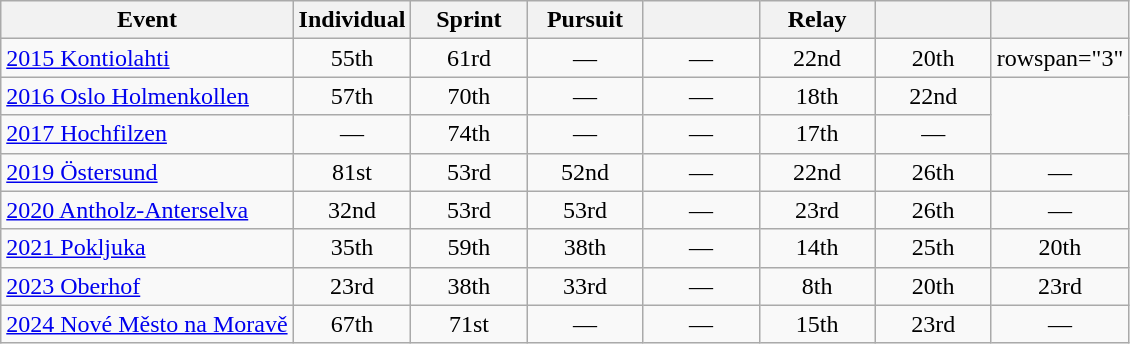<table class="wikitable" style="text-align: center;">
<tr ">
<th>Event</th>
<th style="width:70px;">Individual</th>
<th style="width:70px;">Sprint</th>
<th style="width:70px;">Pursuit</th>
<th style="width:70px;"></th>
<th style="width:70px;">Relay</th>
<th style="width:70px;"></th>
<th style="width:70px;"></th>
</tr>
<tr>
<td align=left> <a href='#'>2015 Kontiolahti</a></td>
<td>55th</td>
<td>61rd</td>
<td>—</td>
<td>—</td>
<td>22nd</td>
<td>20th</td>
<td>rowspan="3" </td>
</tr>
<tr>
<td align=left> <a href='#'>2016 Oslo Holmenkollen</a></td>
<td>57th</td>
<td>70th</td>
<td>—</td>
<td>—</td>
<td>18th</td>
<td>22nd</td>
</tr>
<tr>
<td align=left> <a href='#'>2017 Hochfilzen</a></td>
<td>—</td>
<td>74th</td>
<td>—</td>
<td>—</td>
<td>17th</td>
<td>—</td>
</tr>
<tr>
<td align=left> <a href='#'>2019 Östersund</a></td>
<td>81st</td>
<td>53rd</td>
<td>52nd</td>
<td>—</td>
<td>22nd</td>
<td>26th</td>
<td>—</td>
</tr>
<tr>
<td align=left> <a href='#'>2020 Antholz-Anterselva</a></td>
<td>32nd</td>
<td>53rd</td>
<td>53rd</td>
<td>—</td>
<td>23rd</td>
<td>26th</td>
<td>—</td>
</tr>
<tr>
<td align=left> <a href='#'>2021 Pokljuka</a></td>
<td>35th</td>
<td>59th</td>
<td>38th</td>
<td>—</td>
<td>14th</td>
<td>25th</td>
<td>20th</td>
</tr>
<tr>
<td align=left> <a href='#'>2023 Oberhof</a></td>
<td>23rd</td>
<td>38th</td>
<td>33rd</td>
<td>—</td>
<td>8th</td>
<td>20th</td>
<td>23rd</td>
</tr>
<tr>
<td align=left> <a href='#'>2024 Nové Město na Moravě</a></td>
<td>67th</td>
<td>71st</td>
<td>—</td>
<td>—</td>
<td>15th</td>
<td>23rd</td>
<td>—</td>
</tr>
</table>
